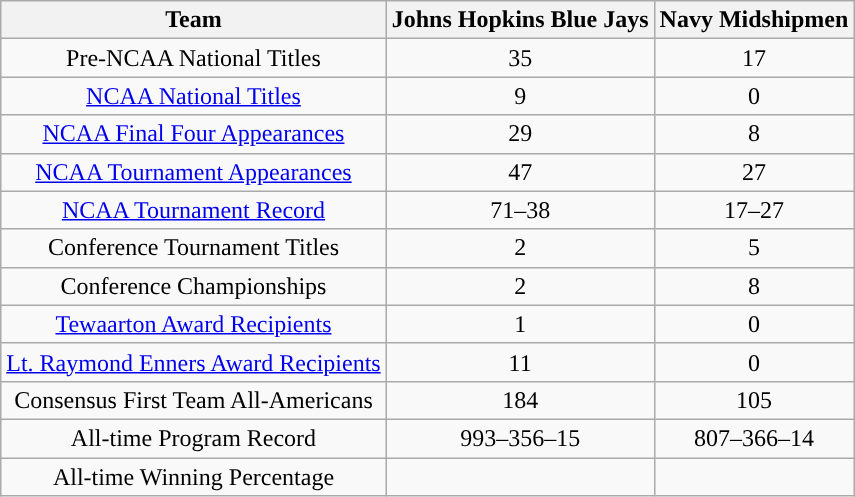<table class="wikitable" style="text-align:center;">
<tr>
<th>Team</th>
<th>Johns Hopkins Blue Jays</th>
<th>Navy Midshipmen</th>
</tr>
<tr>
<td>Pre-NCAA National Titles</td>
<td style=>35</td>
<td>17</td>
</tr>
<tr>
<td><a href='#'>NCAA National Titles</a></td>
<td style=>9</td>
<td>0</td>
</tr>
<tr>
<td><a href='#'>NCAA Final Four Appearances</a></td>
<td>29</td>
<td>8</td>
</tr>
<tr>
<td><a href='#'>NCAA Tournament Appearances</a></td>
<td>47</td>
<td>27</td>
</tr>
<tr>
<td><a href='#'>NCAA Tournament Record</a></td>
<td>71–38</td>
<td>17–27</td>
</tr>
<tr>
<td>Conference Tournament Titles</td>
<td>2</td>
<td>5</td>
</tr>
<tr>
<td>Conference Championships</td>
<td>2</td>
<td>8</td>
</tr>
<tr>
<td><a href='#'>Tewaarton Award Recipients</a></td>
<td>1</td>
<td>0</td>
</tr>
<tr>
<td><a href='#'>Lt. Raymond Enners Award Recipients</a></td>
<td>11</td>
<td>0</td>
</tr>
<tr>
<td>Consensus First Team All-Americans</td>
<td>184</td>
<td>105</td>
</tr>
<tr>
<td>All-time Program Record</td>
<td>993–356–15</td>
<td>807–366–14</td>
</tr>
<tr>
<td>All-time Winning Percentage</td>
<td></td>
<td></td>
</tr>
</table>
